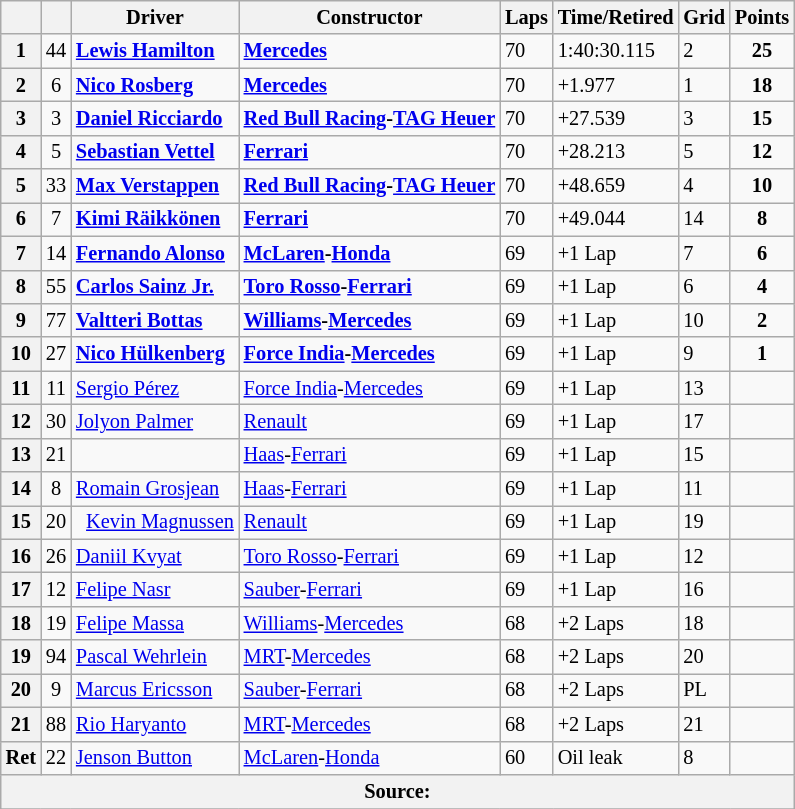<table class="wikitable" style="font-size: 85%;">
<tr>
<th></th>
<th></th>
<th>Driver</th>
<th>Constructor</th>
<th>Laps</th>
<th>Time/Retired</th>
<th>Grid</th>
<th>Points</th>
</tr>
<tr>
<th>1</th>
<td align="center">44</td>
<td><strong> <a href='#'>Lewis Hamilton</a></strong></td>
<td><strong><a href='#'>Mercedes</a></strong></td>
<td>70</td>
<td>1:40:30.115</td>
<td>2</td>
<td align="center"><strong>25</strong></td>
</tr>
<tr>
<th>2</th>
<td align="center">6</td>
<td><strong> <a href='#'>Nico Rosberg</a></strong></td>
<td><strong><a href='#'>Mercedes</a></strong></td>
<td>70</td>
<td>+1.977</td>
<td>1</td>
<td align="center"><strong>18</strong></td>
</tr>
<tr>
<th>3</th>
<td align="center">3</td>
<td><strong> <a href='#'>Daniel Ricciardo</a></strong></td>
<td><strong><a href='#'>Red Bull Racing</a>-<a href='#'>TAG Heuer</a></strong></td>
<td>70</td>
<td>+27.539</td>
<td>3</td>
<td align="center"><strong>15</strong></td>
</tr>
<tr>
<th>4</th>
<td align="center">5</td>
<td><strong> <a href='#'>Sebastian Vettel</a></strong></td>
<td><strong><a href='#'>Ferrari</a></strong></td>
<td>70</td>
<td>+28.213</td>
<td>5</td>
<td align="center"><strong>12</strong></td>
</tr>
<tr>
<th>5</th>
<td align="center">33</td>
<td><strong> <a href='#'>Max Verstappen</a></strong></td>
<td><strong><a href='#'>Red Bull Racing</a>-<a href='#'>TAG Heuer</a></strong></td>
<td>70</td>
<td>+48.659</td>
<td>4</td>
<td align="center"><strong>10</strong></td>
</tr>
<tr>
<th>6</th>
<td align="center">7</td>
<td><strong> <a href='#'>Kimi Räikkönen</a></strong></td>
<td><strong><a href='#'>Ferrari</a></strong></td>
<td>70</td>
<td>+49.044</td>
<td>14</td>
<td align="center"><strong>8</strong></td>
</tr>
<tr>
<th>7</th>
<td align="center">14</td>
<td><strong> <a href='#'>Fernando Alonso</a></strong></td>
<td><strong><a href='#'>McLaren</a>-<a href='#'>Honda</a></strong></td>
<td>69</td>
<td>+1 Lap</td>
<td>7</td>
<td align="center"><strong>6</strong></td>
</tr>
<tr>
<th>8</th>
<td align="center">55</td>
<td><strong> <a href='#'>Carlos Sainz Jr.</a></strong></td>
<td><strong><a href='#'>Toro Rosso</a>-<a href='#'>Ferrari</a></strong></td>
<td>69</td>
<td>+1 Lap</td>
<td>6</td>
<td align="center"><strong>4</strong></td>
</tr>
<tr>
<th>9</th>
<td align="center">77</td>
<td><strong> <a href='#'>Valtteri Bottas</a></strong></td>
<td><strong><a href='#'>Williams</a>-<a href='#'>Mercedes</a></strong></td>
<td>69</td>
<td>+1 Lap</td>
<td>10</td>
<td align="center"><strong>2</strong></td>
</tr>
<tr>
<th>10</th>
<td align="center">27</td>
<td><strong> <a href='#'>Nico Hülkenberg</a></strong></td>
<td><strong><a href='#'>Force India</a>-<a href='#'>Mercedes</a></strong></td>
<td>69</td>
<td>+1 Lap</td>
<td>9</td>
<td align="center"><strong>1</strong></td>
</tr>
<tr>
<th>11</th>
<td align="center">11</td>
<td> <a href='#'>Sergio Pérez</a></td>
<td><a href='#'>Force India</a>-<a href='#'>Mercedes</a></td>
<td>69</td>
<td>+1 Lap</td>
<td>13</td>
<td></td>
</tr>
<tr>
<th>12</th>
<td align="center">30</td>
<td> <a href='#'>Jolyon Palmer</a></td>
<td><a href='#'>Renault</a></td>
<td>69</td>
<td>+1 Lap</td>
<td>17</td>
<td></td>
</tr>
<tr>
<th>13</th>
<td align="center">21</td>
<td></td>
<td><a href='#'>Haas</a>-<a href='#'>Ferrari</a></td>
<td>69</td>
<td>+1 Lap</td>
<td>15</td>
<td></td>
</tr>
<tr>
<th>14</th>
<td align="center">8</td>
<td> <a href='#'>Romain Grosjean</a></td>
<td><a href='#'>Haas</a>-<a href='#'>Ferrari</a></td>
<td>69</td>
<td>+1 Lap</td>
<td>11</td>
<td></td>
</tr>
<tr>
<th>15</th>
<td align="center">20</td>
<td>  <a href='#'>Kevin Magnussen</a></td>
<td><a href='#'>Renault</a></td>
<td>69</td>
<td>+1 Lap</td>
<td>19</td>
<td></td>
</tr>
<tr>
<th>16</th>
<td align="center">26</td>
<td> <a href='#'>Daniil Kvyat</a></td>
<td><a href='#'>Toro Rosso</a>-<a href='#'>Ferrari</a></td>
<td>69</td>
<td>+1 Lap</td>
<td>12</td>
<td></td>
</tr>
<tr>
<th>17</th>
<td align="center">12</td>
<td> <a href='#'>Felipe Nasr</a></td>
<td><a href='#'>Sauber</a>-<a href='#'>Ferrari</a></td>
<td>69</td>
<td>+1 Lap</td>
<td>16</td>
<td></td>
</tr>
<tr>
<th>18</th>
<td align="center">19</td>
<td> <a href='#'>Felipe Massa</a></td>
<td><a href='#'>Williams</a>-<a href='#'>Mercedes</a></td>
<td>68</td>
<td>+2 Laps</td>
<td>18</td>
<td></td>
</tr>
<tr>
<th>19</th>
<td align="center">94</td>
<td> <a href='#'>Pascal Wehrlein</a></td>
<td><a href='#'>MRT</a>-<a href='#'>Mercedes</a></td>
<td>68</td>
<td>+2 Laps</td>
<td>20</td>
<td></td>
</tr>
<tr>
<th>20</th>
<td align="center">9</td>
<td> <a href='#'>Marcus Ericsson</a></td>
<td><a href='#'>Sauber</a>-<a href='#'>Ferrari</a></td>
<td>68</td>
<td>+2 Laps</td>
<td>PL</td>
<td></td>
</tr>
<tr>
<th>21</th>
<td align="center">88</td>
<td> <a href='#'>Rio Haryanto</a></td>
<td><a href='#'>MRT</a>-<a href='#'>Mercedes</a></td>
<td>68</td>
<td>+2 Laps</td>
<td>21</td>
<td></td>
</tr>
<tr>
<th>Ret</th>
<td align="center">22</td>
<td> <a href='#'>Jenson Button</a></td>
<td><a href='#'>McLaren</a>-<a href='#'>Honda</a></td>
<td>60</td>
<td>Oil leak</td>
<td>8</td>
<td></td>
</tr>
<tr>
<th colspan="8">Source:</th>
</tr>
<tr>
</tr>
</table>
